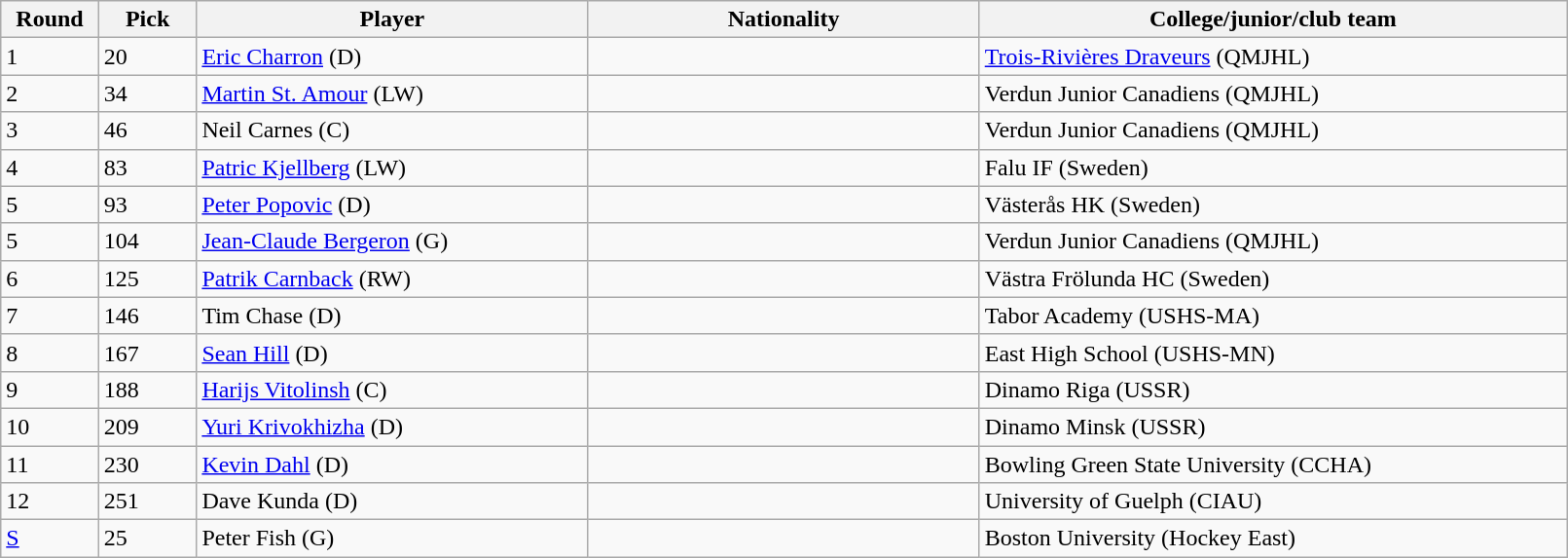<table class="wikitable">
<tr>
<th bgcolor="#DDDDFF" width="5%">Round</th>
<th bgcolor="#DDDDFF" width="5%">Pick</th>
<th bgcolor="#DDDDFF" width="20%">Player</th>
<th bgcolor="#DDDDFF" width="20%">Nationality</th>
<th bgcolor="#DDDDFF" width="30%">College/junior/club team</th>
</tr>
<tr>
<td>1</td>
<td>20</td>
<td><a href='#'>Eric Charron</a> (D)</td>
<td></td>
<td><a href='#'>Trois-Rivières Draveurs</a> (QMJHL)</td>
</tr>
<tr>
<td>2</td>
<td>34</td>
<td><a href='#'>Martin St. Amour</a> (LW)</td>
<td></td>
<td>Verdun Junior Canadiens (QMJHL)</td>
</tr>
<tr>
<td>3</td>
<td>46</td>
<td>Neil Carnes (C)</td>
<td></td>
<td>Verdun Junior Canadiens (QMJHL)</td>
</tr>
<tr>
<td>4</td>
<td>83</td>
<td><a href='#'>Patric Kjellberg</a> (LW)</td>
<td></td>
<td>Falu IF (Sweden)</td>
</tr>
<tr>
<td>5</td>
<td>93</td>
<td><a href='#'>Peter Popovic</a> (D)</td>
<td></td>
<td>Västerås HK (Sweden)</td>
</tr>
<tr>
<td>5</td>
<td>104</td>
<td><a href='#'>Jean-Claude Bergeron</a> (G)</td>
<td></td>
<td>Verdun Junior Canadiens (QMJHL)</td>
</tr>
<tr>
<td>6</td>
<td>125</td>
<td><a href='#'>Patrik Carnback</a> (RW)</td>
<td></td>
<td>Västra Frölunda HC (Sweden)</td>
</tr>
<tr>
<td>7</td>
<td>146</td>
<td>Tim Chase (D)</td>
<td></td>
<td>Tabor Academy (USHS-MA)</td>
</tr>
<tr>
<td>8</td>
<td>167</td>
<td><a href='#'>Sean Hill</a> (D)</td>
<td></td>
<td>East High School (USHS-MN)</td>
</tr>
<tr>
<td>9</td>
<td>188</td>
<td><a href='#'>Harijs Vitolinsh</a> (C)</td>
<td></td>
<td>Dinamo Riga (USSR)</td>
</tr>
<tr>
<td>10</td>
<td>209</td>
<td><a href='#'>Yuri Krivokhizha</a> (D)</td>
<td></td>
<td>Dinamo Minsk (USSR)</td>
</tr>
<tr>
<td>11</td>
<td>230</td>
<td><a href='#'>Kevin Dahl</a> (D)</td>
<td></td>
<td>Bowling Green State University (CCHA)</td>
</tr>
<tr>
<td>12</td>
<td>251</td>
<td>Dave Kunda (D)</td>
<td></td>
<td>University of Guelph (CIAU)</td>
</tr>
<tr>
<td><a href='#'>S</a></td>
<td>25</td>
<td>Peter Fish (G)</td>
<td></td>
<td>Boston University (Hockey East)</td>
</tr>
</table>
